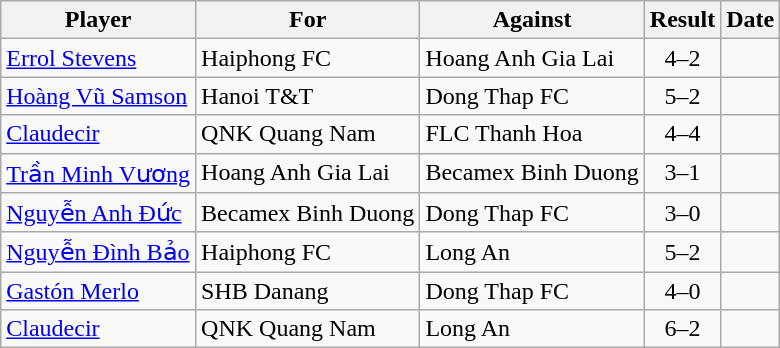<table class="wikitable sortable">
<tr>
<th>Player</th>
<th>For</th>
<th>Against</th>
<th>Result</th>
<th>Date</th>
</tr>
<tr>
<td> <a href='#'>Errol Stevens</a></td>
<td>Haiphong FC</td>
<td>Hoang Anh Gia Lai</td>
<td align="center">4–2</td>
<td></td>
</tr>
<tr>
<td> <a href='#'>Hoàng Vũ Samson</a></td>
<td>Hanoi T&T</td>
<td>Dong Thap FC</td>
<td align="center">5–2</td>
<td></td>
</tr>
<tr>
<td> <a href='#'>Claudecir</a></td>
<td>QNK Quang Nam</td>
<td>FLC Thanh Hoa</td>
<td align="center">4–4</td>
<td></td>
</tr>
<tr>
<td> <a href='#'>Trần Minh Vương</a></td>
<td>Hoang Anh Gia Lai</td>
<td>Becamex Binh Duong</td>
<td align="center">3–1</td>
<td></td>
</tr>
<tr>
<td> <a href='#'>Nguyễn Anh Đức</a></td>
<td>Becamex Binh Duong</td>
<td>Dong Thap FC</td>
<td align="center">3–0</td>
<td></td>
</tr>
<tr>
<td> <a href='#'>Nguyễn Đình Bảo</a></td>
<td>Haiphong FC</td>
<td>Long An</td>
<td align="center">5–2</td>
<td></td>
</tr>
<tr>
<td> <a href='#'>Gastón Merlo</a></td>
<td>SHB Danang</td>
<td>Dong Thap FC</td>
<td align="center">4–0</td>
<td></td>
</tr>
<tr>
<td> <a href='#'>Claudecir</a></td>
<td>QNK Quang Nam</td>
<td>Long An</td>
<td align="center">6–2</td>
<td></td>
</tr>
</table>
